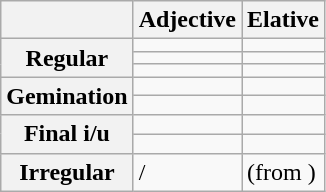<table class="wikitable">
<tr>
<th></th>
<th>Adjective</th>
<th>Elative</th>
</tr>
<tr>
<th rowspan="3">Regular</th>
<td> </td>
<td> </td>
</tr>
<tr>
<td> </td>
<td> </td>
</tr>
<tr>
<td> </td>
<td> </td>
</tr>
<tr>
<th rowspan="2">Gemination</th>
<td> </td>
<td> </td>
</tr>
<tr>
<td> </td>
<td> </td>
</tr>
<tr>
<th rowspan="2">Final i/u</th>
<td> </td>
<td> </td>
</tr>
<tr>
<td> </td>
<td> </td>
</tr>
<tr>
<th>Irregular</th>
<td>  /  </td>
<td>  (from  )</td>
</tr>
</table>
